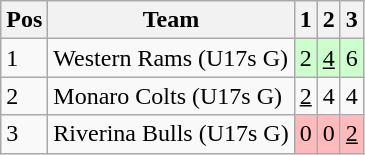<table class="wikitable">
<tr>
<th>Pos</th>
<th>Team</th>
<th>1</th>
<th>2</th>
<th>3</th>
</tr>
<tr>
<td>1</td>
<td> Western Rams (U17s G)</td>
<td style="background:#ccffcc;">2</td>
<td style="background:#ccffcc;"><u>4</u></td>
<td style="background:#ccffcc;">6</td>
</tr>
<tr>
<td>2</td>
<td> Monaro Colts (U17s G)</td>
<td><u>2</u></td>
<td>4</td>
<td>4</td>
</tr>
<tr>
<td>3</td>
<td> Riverina Bulls (U17s G)</td>
<td style="background:#ffbbbb;">0</td>
<td style="background:#ffbbbb;">0</td>
<td style="background:#ffbbbb;"><u>2</u></td>
</tr>
</table>
